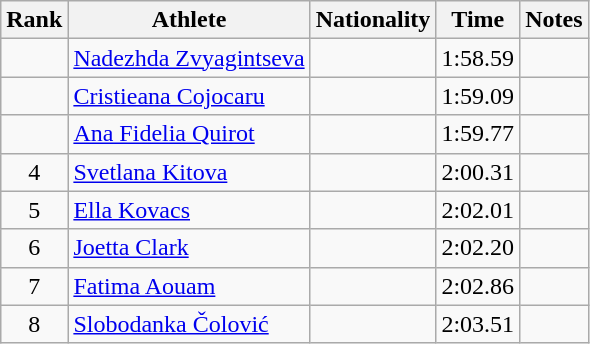<table class="wikitable sortable" style="text-align:center">
<tr>
<th>Rank</th>
<th>Athlete</th>
<th>Nationality</th>
<th>Time</th>
<th>Notes</th>
</tr>
<tr>
<td></td>
<td align=left><a href='#'>Nadezhda Zvyagintseva</a></td>
<td align=left></td>
<td>1:58.59</td>
<td></td>
</tr>
<tr>
<td></td>
<td align=left><a href='#'>Cristieana Cojocaru</a></td>
<td align=left></td>
<td>1:59.09</td>
<td></td>
</tr>
<tr>
<td></td>
<td align=left><a href='#'>Ana Fidelia Quirot</a></td>
<td align=left></td>
<td>1:59.77</td>
<td></td>
</tr>
<tr>
<td>4</td>
<td align=left><a href='#'>Svetlana Kitova</a></td>
<td align=left></td>
<td>2:00.31</td>
<td></td>
</tr>
<tr>
<td>5</td>
<td align=left><a href='#'>Ella Kovacs</a></td>
<td align=left></td>
<td>2:02.01</td>
<td></td>
</tr>
<tr>
<td>6</td>
<td align=left><a href='#'>Joetta Clark</a></td>
<td align=left></td>
<td>2:02.20</td>
<td></td>
</tr>
<tr>
<td>7</td>
<td align=left><a href='#'>Fatima Aouam</a></td>
<td align=left></td>
<td>2:02.86</td>
<td></td>
</tr>
<tr>
<td>8</td>
<td align=left><a href='#'>Slobodanka Čolović</a></td>
<td align=left></td>
<td>2:03.51</td>
<td></td>
</tr>
</table>
